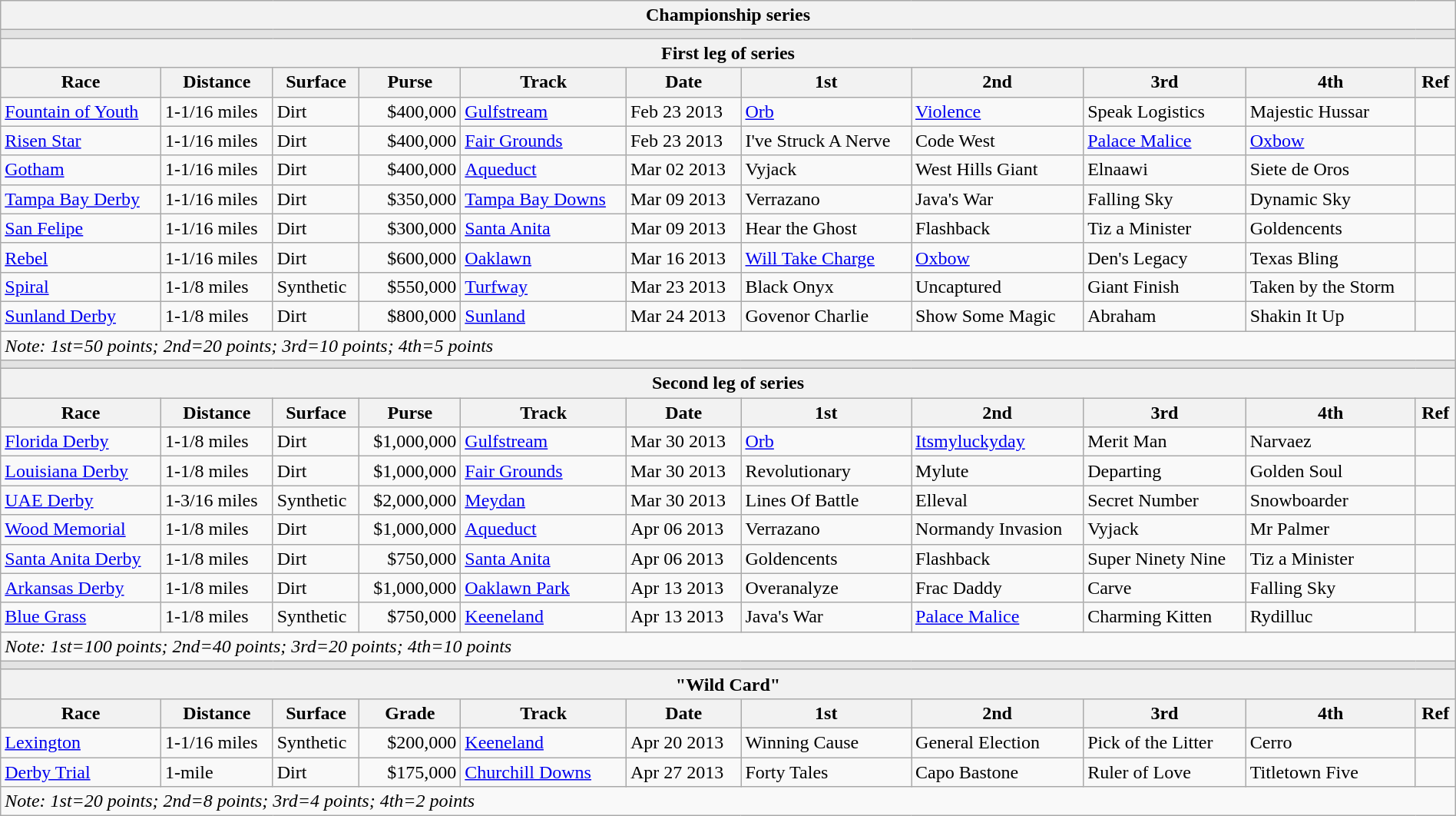<table class="wikitable" style="width:100%">
<tr>
<th colspan=11>Championship series</th>
</tr>
<tr>
<td colspan=11 style="background:#e3e3e3"></td>
</tr>
<tr>
<th colspan=11>First leg of series</th>
</tr>
<tr>
<th>Race</th>
<th>Distance</th>
<th>Surface</th>
<th>Purse</th>
<th>Track</th>
<th>Date</th>
<th>1st</th>
<th>2nd</th>
<th>3rd</th>
<th>4th</th>
<th>Ref</th>
</tr>
<tr>
<td><a href='#'>Fountain of Youth</a></td>
<td>1-<span>1/16 miles</span></td>
<td>Dirt</td>
<td align=right>$400,000</td>
<td><a href='#'>Gulfstream</a></td>
<td>Feb 23 2013</td>
<td><a href='#'>Orb</a></td>
<td><a href='#'>Violence</a></td>
<td>Speak Logistics</td>
<td>Majestic Hussar</td>
<td></td>
</tr>
<tr>
<td><a href='#'>Risen Star</a></td>
<td>1-<span>1/16 miles</span></td>
<td>Dirt</td>
<td align=right>$400,000</td>
<td><a href='#'>Fair Grounds</a></td>
<td>Feb 23 2013</td>
<td>I've Struck A Nerve</td>
<td>Code West</td>
<td><a href='#'>Palace Malice</a></td>
<td><a href='#'>Oxbow</a></td>
<td></td>
</tr>
<tr>
<td><a href='#'>Gotham</a></td>
<td>1-<span>1/16 miles</span></td>
<td>Dirt</td>
<td align=right>$400,000</td>
<td><a href='#'>Aqueduct</a></td>
<td>Mar 02 2013</td>
<td>Vyjack</td>
<td>West Hills Giant</td>
<td>Elnaawi</td>
<td>Siete de Oros</td>
<td></td>
</tr>
<tr>
<td><a href='#'>Tampa Bay Derby</a></td>
<td>1-<span>1/16 miles</span></td>
<td>Dirt</td>
<td align=right>$350,000</td>
<td><a href='#'>Tampa Bay Downs</a></td>
<td>Mar 09 2013</td>
<td>Verrazano</td>
<td>Java's War</td>
<td>Falling Sky</td>
<td>Dynamic Sky</td>
<td></td>
</tr>
<tr>
<td><a href='#'>San Felipe</a></td>
<td>1-<span>1/16 miles</span></td>
<td>Dirt</td>
<td align=right>$300,000</td>
<td><a href='#'>Santa Anita</a></td>
<td>Mar 09 2013</td>
<td>Hear the Ghost</td>
<td>Flashback</td>
<td>Tiz a Minister</td>
<td>Goldencents</td>
<td></td>
</tr>
<tr>
<td><a href='#'>Rebel</a></td>
<td>1-<span>1/16 miles</span></td>
<td>Dirt</td>
<td align=right>$600,000</td>
<td><a href='#'>Oaklawn</a></td>
<td>Mar 16 2013</td>
<td><a href='#'>Will Take Charge</a></td>
<td><a href='#'>Oxbow</a></td>
<td>Den's Legacy</td>
<td>Texas Bling</td>
<td></td>
</tr>
<tr>
<td><a href='#'>Spiral</a></td>
<td>1-<span>1/8 miles</span></td>
<td>Synthetic</td>
<td align=right>$550,000</td>
<td><a href='#'>Turfway</a></td>
<td>Mar 23 2013</td>
<td>Black Onyx</td>
<td>Uncaptured</td>
<td>Giant Finish</td>
<td>Taken by the Storm</td>
<td></td>
</tr>
<tr>
<td><a href='#'>Sunland Derby</a></td>
<td>1-<span>1/8 miles</span></td>
<td>Dirt</td>
<td align=right>$800,000</td>
<td><a href='#'>Sunland</a></td>
<td>Mar 24 2013</td>
<td>Govenor Charlie</td>
<td>Show Some Magic</td>
<td>Abraham</td>
<td>Shakin It Up</td>
<td></td>
</tr>
<tr>
<td colspan=11><em>Note: 1st=50 points; 2nd=20 points; 3rd=10 points; 4th=5 points</em></td>
</tr>
<tr>
<td colspan=11 style="background:#e3e3e3"></td>
</tr>
<tr>
<th colspan=11>Second leg of series</th>
</tr>
<tr>
<th>Race</th>
<th>Distance</th>
<th>Surface</th>
<th>Purse</th>
<th>Track</th>
<th>Date</th>
<th>1st</th>
<th>2nd</th>
<th>3rd</th>
<th>4th</th>
<th>Ref</th>
</tr>
<tr>
<td><a href='#'>Florida Derby</a></td>
<td>1-<span>1/8 miles</span></td>
<td>Dirt</td>
<td align=right>$1,000,000</td>
<td><a href='#'>Gulfstream</a></td>
<td>Mar 30 2013</td>
<td><a href='#'>Orb</a></td>
<td><a href='#'>Itsmyluckyday</a></td>
<td>Merit Man</td>
<td>Narvaez</td>
<td></td>
</tr>
<tr>
<td><a href='#'>Louisiana Derby</a></td>
<td>1-<span>1/8 miles</span></td>
<td>Dirt</td>
<td align=right>$1,000,000</td>
<td><a href='#'>Fair Grounds</a></td>
<td>Mar 30 2013</td>
<td>Revolutionary</td>
<td>Mylute</td>
<td>Departing</td>
<td>Golden Soul</td>
<td></td>
</tr>
<tr>
<td><a href='#'>UAE Derby</a></td>
<td>1-<span>3/16 miles</span></td>
<td>Synthetic</td>
<td align=right>$2,000,000</td>
<td><a href='#'>Meydan</a></td>
<td>Mar 30 2013</td>
<td>Lines Of Battle</td>
<td>Elleval</td>
<td>Secret Number</td>
<td>Snowboarder</td>
<td></td>
</tr>
<tr>
<td><a href='#'>Wood Memorial</a></td>
<td>1-<span>1/8 miles</span></td>
<td>Dirt</td>
<td align=right>$1,000,000</td>
<td><a href='#'>Aqueduct</a></td>
<td>Apr 06 2013</td>
<td>Verrazano</td>
<td>Normandy Invasion</td>
<td>Vyjack</td>
<td>Mr Palmer</td>
<td></td>
</tr>
<tr>
<td><a href='#'>Santa Anita Derby</a></td>
<td>1-<span>1/8 miles</span></td>
<td>Dirt</td>
<td align=right>$750,000</td>
<td><a href='#'>Santa Anita</a></td>
<td>Apr 06 2013</td>
<td>Goldencents</td>
<td>Flashback</td>
<td>Super Ninety Nine</td>
<td>Tiz a Minister</td>
<td></td>
</tr>
<tr>
<td><a href='#'>Arkansas Derby</a></td>
<td>1-<span>1/8 miles</span></td>
<td>Dirt</td>
<td align=right>$1,000,000</td>
<td><a href='#'>Oaklawn Park</a></td>
<td>Apr 13 2013</td>
<td>Overanalyze</td>
<td>Frac Daddy</td>
<td>Carve</td>
<td>Falling Sky</td>
<td></td>
</tr>
<tr>
<td><a href='#'>Blue Grass</a></td>
<td>1-<span>1/8 miles</span></td>
<td>Synthetic</td>
<td align=right>$750,000</td>
<td><a href='#'>Keeneland</a></td>
<td>Apr 13 2013</td>
<td>Java's War</td>
<td><a href='#'>Palace Malice</a></td>
<td>Charming Kitten</td>
<td>Rydilluc</td>
<td></td>
</tr>
<tr>
<td colspan=11><em>Note: 1st=100 points; 2nd=40 points; 3rd=20 points; 4th=10 points</em></td>
</tr>
<tr>
<td colspan=11 style="background:#e3e3e3"></td>
</tr>
<tr>
<th colspan=11>"Wild Card"</th>
</tr>
<tr>
<th>Race</th>
<th>Distance</th>
<th>Surface</th>
<th>Grade</th>
<th>Track</th>
<th>Date</th>
<th>1st</th>
<th>2nd</th>
<th>3rd</th>
<th>4th</th>
<th>Ref</th>
</tr>
<tr>
<td><a href='#'>Lexington</a></td>
<td>1-<span>1/16 miles</span></td>
<td>Synthetic</td>
<td align=right>$200,000</td>
<td><a href='#'>Keeneland</a></td>
<td>Apr 20 2013</td>
<td>Winning Cause</td>
<td>General Election</td>
<td>Pick of the Litter</td>
<td>Cerro</td>
<td></td>
</tr>
<tr>
<td><a href='#'>Derby Trial</a></td>
<td>1-<span>mile</span></td>
<td>Dirt</td>
<td align=right>$175,000</td>
<td><a href='#'>Churchill Downs</a></td>
<td>Apr 27 2013</td>
<td>Forty Tales</td>
<td>Capo Bastone</td>
<td>Ruler of Love</td>
<td>Titletown Five</td>
<td></td>
</tr>
<tr>
<td colspan=11><em>Note: 1st=20 points; 2nd=8 points; 3rd=4 points; 4th=2 points</em></td>
</tr>
</table>
